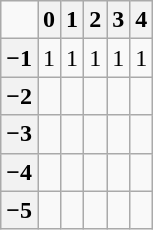<table cellspacing="0" cellpadding="5" style="text-align:center;" class="wikitable">
<tr>
<td></td>
<th>0</th>
<th>1</th>
<th>2</th>
<th>3</th>
<th>4</th>
</tr>
<tr>
<th>−1</th>
<td>1</td>
<td>1</td>
<td>1</td>
<td>1</td>
<td>1</td>
</tr>
<tr>
<th>−2</th>
<td></td>
<td></td>
<td></td>
<td></td>
<td></td>
</tr>
<tr>
<th>−3</th>
<td></td>
<td></td>
<td></td>
<td></td>
<td></td>
</tr>
<tr>
<th>−4</th>
<td></td>
<td></td>
<td></td>
<td></td>
<td></td>
</tr>
<tr>
<th>−5</th>
<td></td>
<td></td>
<td></td>
<td></td>
<td></td>
</tr>
</table>
